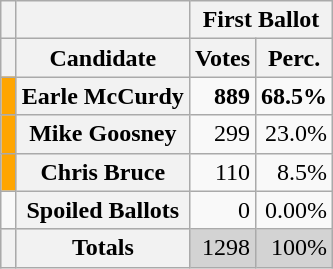<table class="wikitable">
<tr>
<th width="3"></th>
<th></th>
<th colspan="2">First Ballot</th>
</tr>
<tr>
<th width="3"></th>
<th>Candidate</th>
<th>Votes</th>
<th>Perc.</th>
</tr>
<tr>
<td style="background:orange;"></td>
<th>Earle McCurdy</th>
<td align="right"><strong>889</strong></td>
<td align="right"><strong>68.5%</strong></td>
</tr>
<tr>
<td style="background:orange;"></td>
<th>Mike Goosney</th>
<td align="right">299</td>
<td align="right">23.0%</td>
</tr>
<tr>
<td style="background:orange;"></td>
<th>Chris Bruce</th>
<td align="right">110</td>
<td align="right">8.5%</td>
</tr>
<tr>
<td></td>
<th>Spoiled Ballots</th>
<td align="right">0</td>
<td align="right">0.00%</td>
</tr>
<tr style="background:lightgrey;">
<th></th>
<th>Totals</th>
<td align="right">1298</td>
<td align="right">100%</td>
</tr>
</table>
